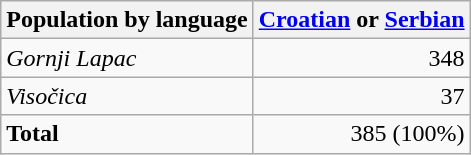<table class="wikitable sortable">
<tr>
<th>Population by language</th>
<th><a href='#'>Croatian</a> or <a href='#'>Serbian</a></th>
</tr>
<tr>
<td><em>Gornji Lapac</em></td>
<td align="right">348</td>
</tr>
<tr>
<td><em>Visočica</em></td>
<td align="right">37</td>
</tr>
<tr>
<td><strong>Total</strong></td>
<td align="right">385 (100%)</td>
</tr>
</table>
